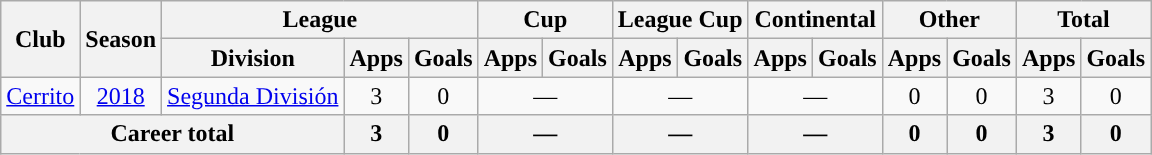<table class="wikitable" style="text-align:center">
<tr>
<th rowspan="2">Club</th>
<th rowspan="2">Season</th>
<th colspan="3">League</th>
<th colspan="2">Cup</th>
<th colspan="2">League Cup</th>
<th colspan="2">Continental</th>
<th colspan="2">Other</th>
<th colspan="2">Total</th>
</tr>
<tr>
<th>Division</th>
<th>Apps</th>
<th>Goals</th>
<th>Apps</th>
<th>Goals</th>
<th>Apps</th>
<th>Goals</th>
<th>Apps</th>
<th>Goals</th>
<th>Apps</th>
<th>Goals</th>
<th>Apps</th>
<th>Goals</th>
</tr>
<tr>
<td rowspan="1"><a href='#'>Cerrito</a></td>
<td><a href='#'>2018</a></td>
<td rowspan="1"><a href='#'>Segunda División</a></td>
<td>3</td>
<td>0</td>
<td colspan="2">—</td>
<td colspan="2">—</td>
<td colspan="2">—</td>
<td>0</td>
<td>0</td>
<td>3</td>
<td>0</td>
</tr>
<tr>
<th colspan="3">Career total</th>
<th>3</th>
<th>0</th>
<th colspan="2">—</th>
<th colspan="2">—</th>
<th colspan="2">—</th>
<th>0</th>
<th>0</th>
<th>3</th>
<th>0</th>
</tr>
</table>
